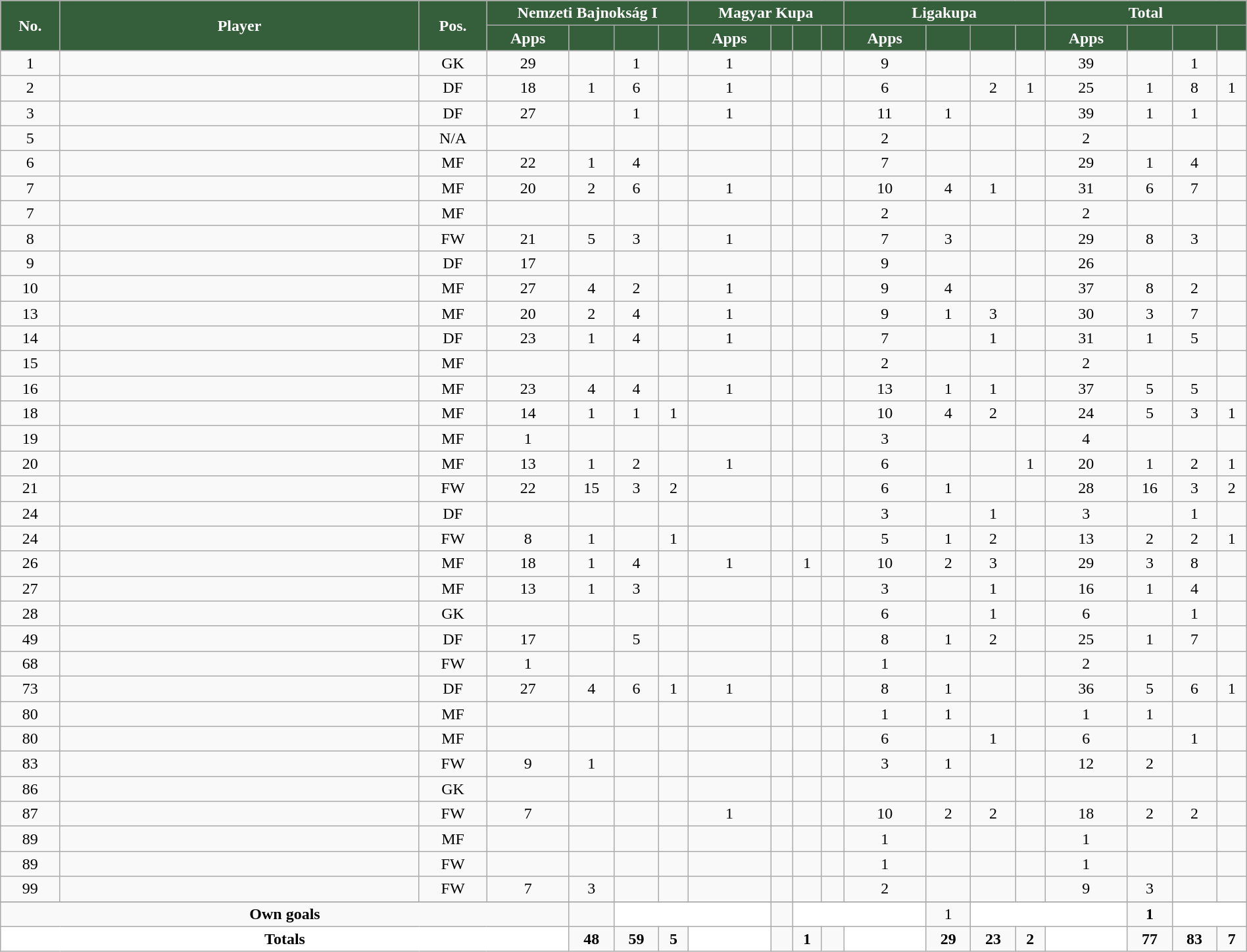<table class="wikitable sortable alternance" style="text-align:center;width:100%">
<tr>
<th rowspan="2" style="background-color:#355E3B;color:white;width:5px">No.</th>
<th rowspan="2" style="background-color:#355E3B;color:white;width:180px">Player</th>
<th rowspan="2" style="background-color:#355E3B;color:white;width:5px">Pos.</th>
<th colspan="4" style="background:#355E3B;color:white">Nemzeti Bajnokság I</th>
<th colspan="4" style="background:#355E3B;color:white">Magyar Kupa</th>
<th colspan="4" style="background:#355E3B;color:white">Ligakupa</th>
<th colspan="4" style="background:#355E3B;color:white">Total</th>
</tr>
<tr style="text-align:center">
<th width="4" style="background-color:#355E3B;color:white">Apps</th>
<th width="4" style="background-color:#355E3B"></th>
<th width="4" style="background-color:#355E3B"></th>
<th width="4" style="background-color:#355E3B"></th>
<th width="4" style="background-color:#355E3B;color:white">Apps</th>
<th width="4" style="background-color:#355E3B"></th>
<th width="4" style="background-color:#355E3B"></th>
<th width="4" style="background-color:#355E3B"></th>
<th width="4" style="background-color:#355E3B;color:white">Apps</th>
<th width="4" style="background-color:#355E3B"></th>
<th width="4" style="background-color:#355E3B"></th>
<th width="4" style="background-color:#355E3B"></th>
<th width="4" style="background-color:#355E3B;color:white">Apps</th>
<th width="4" style="background-color:#355E3B"></th>
<th width="4" style="background-color:#355E3B"></th>
<th width="4" style="background-color:#355E3B"></th>
</tr>
<tr>
<td>1</td>
<td> </td>
<td>GK</td>
<td>29</td>
<td></td>
<td>1</td>
<td></td>
<td>1</td>
<td></td>
<td></td>
<td></td>
<td>9</td>
<td></td>
<td></td>
<td></td>
<td>39</td>
<td></td>
<td>1</td>
<td></td>
</tr>
<tr>
<td>2</td>
<td> </td>
<td>DF</td>
<td>18</td>
<td>1</td>
<td>6</td>
<td></td>
<td>1</td>
<td></td>
<td></td>
<td></td>
<td>6</td>
<td></td>
<td>2</td>
<td>1</td>
<td>25</td>
<td>1</td>
<td>8</td>
<td>1</td>
</tr>
<tr>
<td>3</td>
<td> </td>
<td>DF</td>
<td>27</td>
<td></td>
<td>1</td>
<td></td>
<td>1</td>
<td></td>
<td></td>
<td></td>
<td>11</td>
<td>1</td>
<td></td>
<td></td>
<td>39</td>
<td>1</td>
<td>1</td>
<td></td>
</tr>
<tr>
<td>5</td>
<td> </td>
<td>N/A</td>
<td></td>
<td></td>
<td></td>
<td></td>
<td></td>
<td></td>
<td></td>
<td></td>
<td>2</td>
<td></td>
<td></td>
<td></td>
<td>2</td>
<td></td>
<td></td>
<td></td>
</tr>
<tr>
<td>6</td>
<td> </td>
<td>MF</td>
<td>22</td>
<td>1</td>
<td>4</td>
<td></td>
<td></td>
<td></td>
<td></td>
<td></td>
<td>7</td>
<td></td>
<td></td>
<td></td>
<td>29</td>
<td>1</td>
<td>4</td>
<td></td>
</tr>
<tr>
<td>7</td>
<td> </td>
<td>MF</td>
<td>20</td>
<td>2</td>
<td>6</td>
<td></td>
<td>1</td>
<td></td>
<td></td>
<td></td>
<td>10</td>
<td>4</td>
<td>1</td>
<td></td>
<td>31</td>
<td>6</td>
<td>7</td>
<td></td>
</tr>
<tr>
<td>7</td>
<td> </td>
<td>MF</td>
<td></td>
<td></td>
<td></td>
<td></td>
<td></td>
<td></td>
<td></td>
<td></td>
<td>2</td>
<td></td>
<td></td>
<td></td>
<td>2</td>
<td></td>
<td></td>
<td></td>
</tr>
<tr>
<td>8</td>
<td> </td>
<td>FW</td>
<td>21</td>
<td>5</td>
<td>3</td>
<td></td>
<td>1</td>
<td></td>
<td></td>
<td></td>
<td>7</td>
<td>3</td>
<td></td>
<td></td>
<td>29</td>
<td>8</td>
<td>3</td>
<td></td>
</tr>
<tr>
<td>9</td>
<td> </td>
<td>DF</td>
<td>17</td>
<td></td>
<td></td>
<td></td>
<td></td>
<td></td>
<td></td>
<td></td>
<td>9</td>
<td></td>
<td></td>
<td></td>
<td>26</td>
<td></td>
<td></td>
<td></td>
</tr>
<tr>
<td>10</td>
<td> </td>
<td>MF</td>
<td>27</td>
<td>4</td>
<td>2</td>
<td></td>
<td>1</td>
<td></td>
<td></td>
<td></td>
<td>9</td>
<td>4</td>
<td></td>
<td></td>
<td>37</td>
<td>8</td>
<td>2</td>
<td></td>
</tr>
<tr>
<td>13</td>
<td> </td>
<td>MF</td>
<td>20</td>
<td>2</td>
<td>4</td>
<td></td>
<td>1</td>
<td></td>
<td></td>
<td></td>
<td>9</td>
<td>1</td>
<td>3</td>
<td></td>
<td>30</td>
<td>3</td>
<td>7</td>
<td></td>
</tr>
<tr>
<td>14</td>
<td> </td>
<td>DF</td>
<td>23</td>
<td>1</td>
<td>4</td>
<td></td>
<td>1</td>
<td></td>
<td></td>
<td></td>
<td>7</td>
<td></td>
<td>1</td>
<td></td>
<td>31</td>
<td>1</td>
<td>5</td>
<td></td>
</tr>
<tr>
<td>15</td>
<td> </td>
<td>MF</td>
<td></td>
<td></td>
<td></td>
<td></td>
<td></td>
<td></td>
<td></td>
<td></td>
<td>2</td>
<td></td>
<td></td>
<td></td>
<td>2</td>
<td></td>
<td></td>
<td></td>
</tr>
<tr>
<td>16</td>
<td> </td>
<td>MF</td>
<td>23</td>
<td>4</td>
<td>4</td>
<td></td>
<td>1</td>
<td></td>
<td></td>
<td></td>
<td>13</td>
<td>1</td>
<td>1</td>
<td></td>
<td>37</td>
<td>5</td>
<td>5</td>
<td></td>
</tr>
<tr>
<td>18</td>
<td> </td>
<td>MF</td>
<td>14</td>
<td>1</td>
<td>1</td>
<td>1</td>
<td></td>
<td></td>
<td></td>
<td></td>
<td>10</td>
<td>4</td>
<td>2</td>
<td></td>
<td>24</td>
<td>5</td>
<td>3</td>
<td>1</td>
</tr>
<tr>
<td>19</td>
<td> </td>
<td>MF</td>
<td>1</td>
<td></td>
<td></td>
<td></td>
<td></td>
<td></td>
<td></td>
<td></td>
<td>3</td>
<td></td>
<td></td>
<td></td>
<td>4</td>
<td></td>
<td></td>
<td></td>
</tr>
<tr>
<td>20</td>
<td> </td>
<td>MF</td>
<td>13</td>
<td>1</td>
<td>2</td>
<td></td>
<td>1</td>
<td></td>
<td></td>
<td></td>
<td>6</td>
<td></td>
<td></td>
<td>1</td>
<td>20</td>
<td>1</td>
<td>2</td>
<td>1</td>
</tr>
<tr>
<td>21</td>
<td> </td>
<td>FW</td>
<td>22</td>
<td>15</td>
<td>3</td>
<td>2</td>
<td></td>
<td></td>
<td></td>
<td></td>
<td>6</td>
<td>1</td>
<td></td>
<td></td>
<td>28</td>
<td>16</td>
<td>3</td>
<td>2</td>
</tr>
<tr>
<td>24</td>
<td> </td>
<td>DF</td>
<td></td>
<td></td>
<td></td>
<td></td>
<td></td>
<td></td>
<td></td>
<td></td>
<td>3</td>
<td></td>
<td>1</td>
<td></td>
<td>3</td>
<td></td>
<td>1</td>
<td></td>
</tr>
<tr>
<td>24</td>
<td> </td>
<td>FW</td>
<td>8</td>
<td>1</td>
<td></td>
<td>1</td>
<td></td>
<td></td>
<td></td>
<td></td>
<td>5</td>
<td>1</td>
<td>2</td>
<td></td>
<td>13</td>
<td>2</td>
<td>2</td>
<td>1</td>
</tr>
<tr>
<td>26</td>
<td> </td>
<td>MF</td>
<td>18</td>
<td>1</td>
<td>4</td>
<td></td>
<td>1</td>
<td></td>
<td>1</td>
<td></td>
<td>10</td>
<td>2</td>
<td>3</td>
<td></td>
<td>29</td>
<td>3</td>
<td>8</td>
<td></td>
</tr>
<tr>
<td>27</td>
<td> </td>
<td>MF</td>
<td>13</td>
<td>1</td>
<td>3</td>
<td></td>
<td></td>
<td></td>
<td></td>
<td></td>
<td>3</td>
<td></td>
<td>1</td>
<td></td>
<td>16</td>
<td>1</td>
<td>4</td>
<td></td>
</tr>
<tr>
<td>28</td>
<td> </td>
<td>GK</td>
<td></td>
<td></td>
<td></td>
<td></td>
<td></td>
<td></td>
<td></td>
<td></td>
<td>6</td>
<td></td>
<td>1</td>
<td></td>
<td>6</td>
<td></td>
<td>1</td>
<td></td>
</tr>
<tr>
<td>49</td>
<td> </td>
<td>DF</td>
<td>17</td>
<td></td>
<td>5</td>
<td></td>
<td></td>
<td></td>
<td></td>
<td></td>
<td>8</td>
<td>1</td>
<td>2</td>
<td></td>
<td>25</td>
<td>1</td>
<td>7</td>
<td></td>
</tr>
<tr>
<td>68</td>
<td> </td>
<td>FW</td>
<td>1</td>
<td></td>
<td></td>
<td></td>
<td></td>
<td></td>
<td></td>
<td></td>
<td>1</td>
<td></td>
<td></td>
<td></td>
<td>2</td>
<td></td>
<td></td>
<td></td>
</tr>
<tr>
<td>73</td>
<td> </td>
<td>DF</td>
<td>27</td>
<td>4</td>
<td>6</td>
<td>1</td>
<td>1</td>
<td></td>
<td></td>
<td></td>
<td>8</td>
<td>1</td>
<td></td>
<td></td>
<td>36</td>
<td>5</td>
<td>6</td>
<td>1</td>
</tr>
<tr>
<td>80</td>
<td> </td>
<td>MF</td>
<td></td>
<td></td>
<td></td>
<td></td>
<td></td>
<td></td>
<td></td>
<td></td>
<td>1</td>
<td>1</td>
<td></td>
<td></td>
<td>1</td>
<td>1</td>
<td></td>
<td></td>
</tr>
<tr>
<td>80</td>
<td> </td>
<td>MF</td>
<td></td>
<td></td>
<td></td>
<td></td>
<td></td>
<td></td>
<td></td>
<td></td>
<td>6</td>
<td></td>
<td>1</td>
<td></td>
<td>6</td>
<td></td>
<td>1</td>
<td></td>
</tr>
<tr>
<td>83</td>
<td> </td>
<td>FW</td>
<td>9</td>
<td>1</td>
<td></td>
<td></td>
<td></td>
<td></td>
<td></td>
<td></td>
<td>3</td>
<td>1</td>
<td></td>
<td></td>
<td>12</td>
<td>2</td>
<td></td>
<td></td>
</tr>
<tr>
<td>86</td>
<td> </td>
<td>GK</td>
<td></td>
<td></td>
<td></td>
<td></td>
<td></td>
<td></td>
<td></td>
<td></td>
<td></td>
<td></td>
<td></td>
<td></td>
<td></td>
<td></td>
<td></td>
<td></td>
</tr>
<tr>
<td>87</td>
<td> </td>
<td>FW</td>
<td>7</td>
<td></td>
<td></td>
<td></td>
<td>1</td>
<td></td>
<td></td>
<td></td>
<td>10</td>
<td>2</td>
<td>2</td>
<td></td>
<td>18</td>
<td>2</td>
<td>2</td>
<td></td>
</tr>
<tr>
<td>89</td>
<td> </td>
<td>MF</td>
<td></td>
<td></td>
<td></td>
<td></td>
<td></td>
<td></td>
<td></td>
<td></td>
<td>1</td>
<td></td>
<td></td>
<td></td>
<td>1</td>
<td></td>
<td></td>
<td></td>
</tr>
<tr>
<td>89</td>
<td> </td>
<td>FW</td>
<td></td>
<td></td>
<td></td>
<td></td>
<td></td>
<td></td>
<td></td>
<td></td>
<td>1</td>
<td></td>
<td></td>
<td></td>
<td>1</td>
<td></td>
<td></td>
<td></td>
</tr>
<tr>
<td>99</td>
<td> </td>
<td>FW</td>
<td>7</td>
<td>3</td>
<td></td>
<td></td>
<td></td>
<td></td>
<td></td>
<td></td>
<td>2</td>
<td></td>
<td></td>
<td></td>
<td>9</td>
<td>3</td>
<td></td>
<td></td>
</tr>
<tr>
</tr>
<tr class="sortbottom">
<td colspan="4"><strong>Own goals</strong></td>
<td></td>
<td colspan="3" style="background:white;text-align:center"></td>
<td></td>
<td colspan="3" style="background:white;text-align:center"></td>
<td>1</td>
<td colspan="3" style="background:white;text-align:center"></td>
<td><strong>1</strong></td>
<td colspan="2" style="background:white;text-align:center"></td>
</tr>
<tr class="sortbottom">
<td colspan="4" style="background:white;text-align:center"><strong>Totals</strong></td>
<td><strong>48</strong></td>
<td><strong>59</strong></td>
<td><strong>5</strong></td>
<td rowspan="3" style="background:white;text-align:center"></td>
<td></td>
<td><strong>1</strong></td>
<td></td>
<td rowspan="3" style="background:white;text-align:center"></td>
<td><strong>29</strong></td>
<td><strong>23</strong></td>
<td><strong>2</strong></td>
<td rowspan="3" style="background:white;text-align:center"></td>
<td><strong>77</strong></td>
<td><strong>83</strong></td>
<td><strong>7</strong></td>
</tr>
</table>
